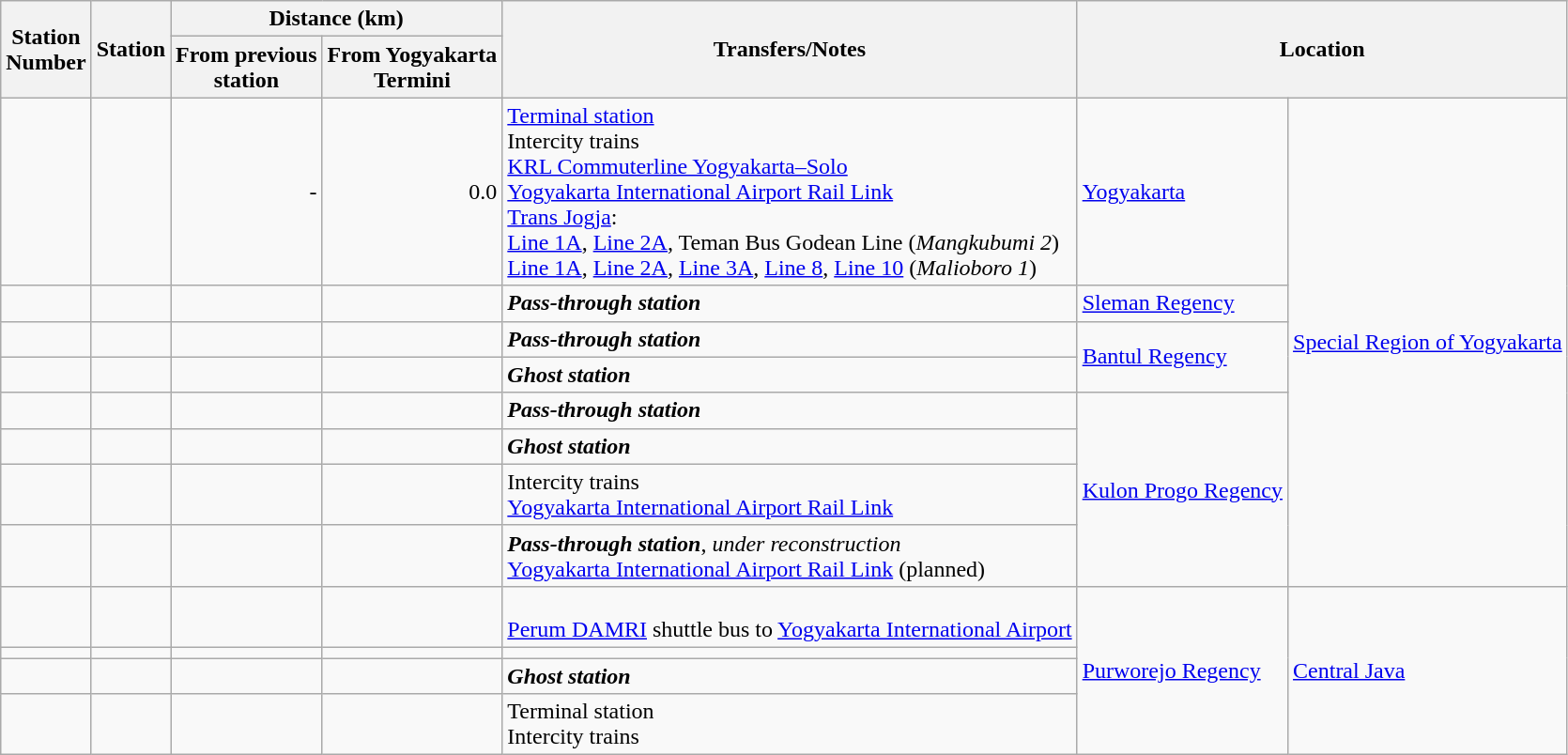<table rules="all" class="wikitable">
<tr>
<th rowspan="2">Station<br>Number</th>
<th rowspan="2">Station</th>
<th style="width: 5em;" colspan="2">Distance (km)</th>
<th rowspan="2">Transfers/Notes</th>
<th rowspan="2" colspan="2">Location</th>
</tr>
<tr>
<th>From previous<br>station</th>
<th>From Yogyakarta<br>Termini</th>
</tr>
<tr>
<td><br><br><br></td>
<td></td>
<td style="text-align: right;">-</td>
<td style="text-align: right;">0.0</td>
<td><a href='#'>Terminal station</a><br> Intercity trains<br> <a href='#'>KRL Commuterline Yogyakarta–Solo</a><br> <a href='#'>Yogyakarta International Airport Rail Link</a><br> <a href='#'>Trans Jogja</a>:<br>
<a href='#'>Line 1A</a>, <a href='#'>Line 2A</a>, Teman Bus Godean Line (<em>Mangkubumi 2</em>)<br>
<a href='#'>Line 1A</a>, <a href='#'>Line 2A</a>, <a href='#'>Line 3A</a>, <a href='#'>Line 8</a>, <a href='#'>Line 10</a> (<em>Malioboro 1</em>)</td>
<td rowspan="1"><a href='#'>Yogyakarta</a></td>
<td rowspan="8"><a href='#'>Special Region of Yogyakarta</a></td>
</tr>
<tr>
<td></td>
<td></td>
<td style="text-align: right;"></td>
<td style="text-align: right;"></td>
<td><strong><em>Pass-through station</em></strong></td>
<td><a href='#'>Sleman Regency</a></td>
</tr>
<tr>
<td></td>
<td></td>
<td style="text-align: right;"></td>
<td style="text-align: right;"></td>
<td><strong><em>Pass-through station</em></strong></td>
<td rowspan="2"><a href='#'>Bantul Regency</a></td>
</tr>
<tr>
<td></td>
<td></td>
<td style="text-align: right;"></td>
<td style="text-align: right;"></td>
<td><strong><em>Ghost station</em></strong></td>
</tr>
<tr>
<td></td>
<td></td>
<td style="text-align: right;"></td>
<td style="text-align: right;"></td>
<td><strong><em>Pass-through station</em></strong></td>
<td rowspan="4"><a href='#'>Kulon Progo Regency</a></td>
</tr>
<tr>
<td></td>
<td></td>
<td style="text-align: right;"></td>
<td style="text-align: right;"></td>
<td><strong><em>Ghost station</em></strong></td>
</tr>
<tr>
<td><br><br></td>
<td></td>
<td style="text-align: right;"></td>
<td style="text-align: right;"></td>
<td> Intercity trains<br> <a href='#'>Yogyakarta International Airport Rail Link</a></td>
</tr>
<tr>
<td><br></td>
<td></td>
<td style="text-align: right;"></td>
<td style="text-align: right;"></td>
<td><strong><em>Pass-through station</em></strong>, <em>under reconstruction</em><br> <a href='#'>Yogyakarta International Airport Rail Link</a> (planned)</td>
</tr>
<tr>
<td></td>
<td></td>
<td style="text-align: right;"></td>
<td style="text-align: right;"></td>
<td><br>  <a href='#'>Perum DAMRI</a> shuttle bus to <a href='#'>Yogyakarta International Airport</a></td>
<td rowspan="4"><a href='#'>Purworejo Regency</a></td>
<td rowspan="4"><a href='#'>Central Java</a></td>
</tr>
<tr>
<td></td>
<td></td>
<td style="text-align: right;"></td>
<td style="text-align: right;"></td>
<td></td>
</tr>
<tr>
<td></td>
<td></td>
<td style="text-align: right;"></td>
<td style="text-align: right;"></td>
<td><strong><em>Ghost station</em></strong></td>
</tr>
<tr>
<td><br></td>
<td></td>
<td style="text-align: right;"></td>
<td style="text-align: right;"></td>
<td>Terminal station<br> Intercity trains</td>
</tr>
</table>
